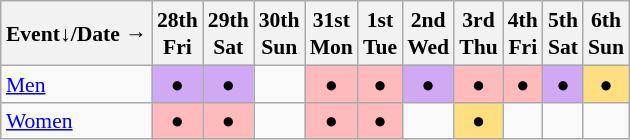<table class="wikitable" style="margin:0.5em auto; font-size:90%; line-height:1.25em; text-align:center;">
<tr>
<th>Event↓/Date →</th>
<th>28th<br>Fri</th>
<th>29th<br>Sat</th>
<th>30th<br>Sun</th>
<th>31st<br>Mon</th>
<th>1st<br>Tue</th>
<th>2nd<br>Wed</th>
<th>3rd<br>Thu</th>
<th>4th<br>Fri</th>
<th>5th<br>Sat</th>
<th>6th<br>Sun</th>
</tr>
<tr>
<td align="left"><a href='#'>Men</a></td>
<td bgcolor="#D0A9F5">●</td>
<td bgcolor="#D0A9F5">●</td>
<td></td>
<td bgcolor="#FFBBBB">●</td>
<td bgcolor="#FFBBBB">●</td>
<td bgcolor="#D0A9F5">●</td>
<td bgcolor="#FFBBBB">●</td>
<td bgcolor="#FFBBBB">●</td>
<td bgcolor="#D0A9F5">●</td>
<td bgcolor="#FFDF80">●</td>
</tr>
<tr>
<td align="left"><a href='#'>Women</a></td>
<td bgcolor="#FFBBBB">●</td>
<td bgcolor="#FFBBBB">●</td>
<td></td>
<td bgcolor="#FFBBBB">●</td>
<td bgcolor="#FFBBBB">●</td>
<td></td>
<td bgcolor="#FFDF80">●</td>
<td></td>
<td></td>
<td></td>
</tr>
</table>
